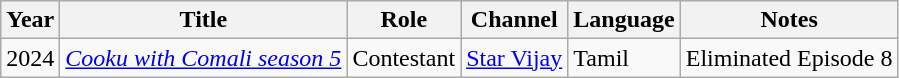<table class="wikitable sortable">
<tr>
<th>Year</th>
<th>Title</th>
<th>Role</th>
<th>Channel</th>
<th>Language</th>
<th>Notes</th>
</tr>
<tr>
<td>2024</td>
<td><em><a href='#'>Cooku with Comali season 5</a></em></td>
<td>Contestant</td>
<td><a href='#'>Star Vijay</a></td>
<td>Tamil</td>
<td>Eliminated Episode 8</td>
</tr>
</table>
